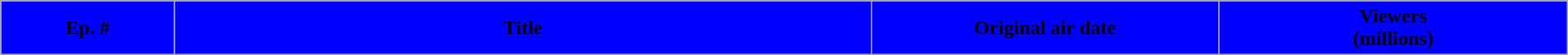<table class="wikitable plainrowheaders" style="width:100%; background:#fff;">
<tr>
<th style="background:#0000FF; width:10%;"><span>Ep. #</span></th>
<th style="background:#0000FF; width:40%;"><span>Title</span></th>
<th style="background:#0000FF; width:20%;"><span>Original air date</span></th>
<th style="background:#0000FF; width:20%;"><span>Viewers<br>(millions)</span><br>








</th>
</tr>
</table>
